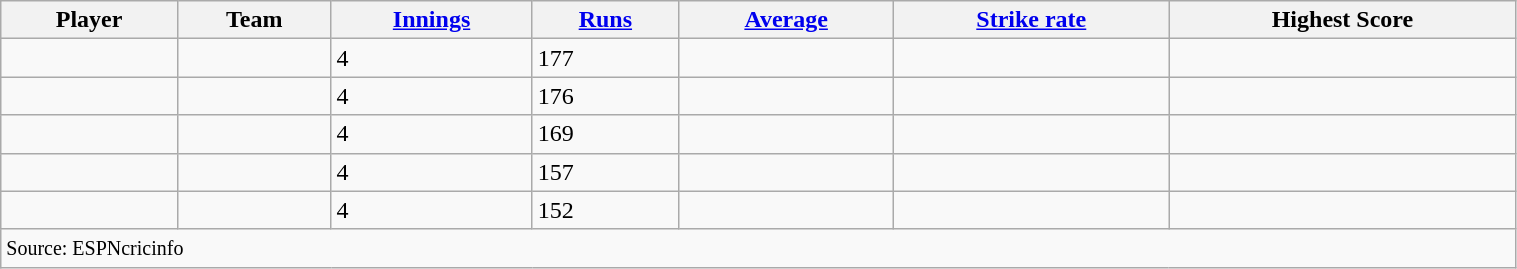<table class="wikitable sortable" style="width:80%;">
<tr>
<th>Player</th>
<th>Team</th>
<th><a href='#'>Innings</a></th>
<th><a href='#'>Runs</a></th>
<th><a href='#'>Average</a></th>
<th><a href='#'>Strike rate</a></th>
<th>Highest Score</th>
</tr>
<tr>
<td></td>
<td></td>
<td>4</td>
<td>177</td>
<td></td>
<td></td>
<td></td>
</tr>
<tr>
<td></td>
<td></td>
<td>4</td>
<td>176</td>
<td></td>
<td></td>
<td></td>
</tr>
<tr>
<td></td>
<td></td>
<td>4</td>
<td>169</td>
<td></td>
<td></td>
<td></td>
</tr>
<tr>
<td></td>
<td></td>
<td>4</td>
<td>157</td>
<td></td>
<td></td>
<td></td>
</tr>
<tr>
<td></td>
<td></td>
<td>4</td>
<td>152</td>
<td></td>
<td></td>
<td></td>
</tr>
<tr class="unsortable">
<td colspan="8"><small> Source: ESPNcricinfo</small></td>
</tr>
</table>
